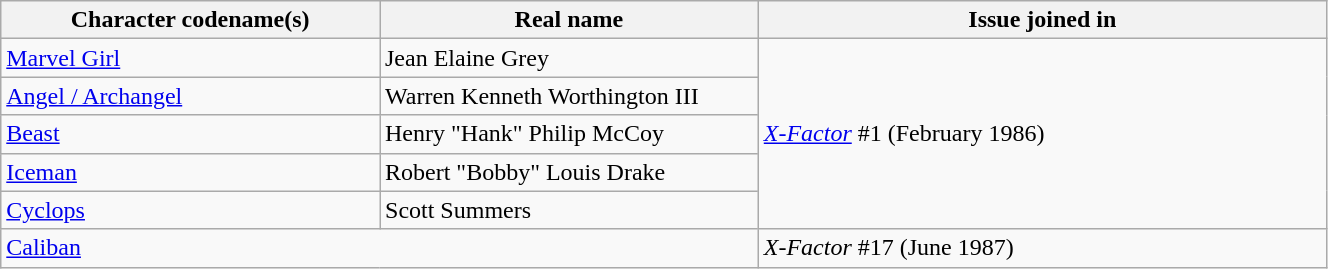<table class="wikitable" style="width:70%;">
<tr>
<th style="width:20%;">Character codename(s)</th>
<th style="width:20%;">Real name</th>
<th style="width:30%;">Issue joined in</th>
</tr>
<tr>
<td><a href='#'>Marvel Girl</a></td>
<td>Jean Elaine Grey</td>
<td rowspan="5"><em><a href='#'>X-Factor</a></em> #1 (February 1986)</td>
</tr>
<tr>
<td><a href='#'>Angel / Archangel</a></td>
<td>Warren Kenneth Worthington III</td>
</tr>
<tr>
<td><a href='#'>Beast</a></td>
<td>Henry "Hank" Philip McCoy</td>
</tr>
<tr>
<td><a href='#'>Iceman</a></td>
<td>Robert "Bobby" Louis Drake</td>
</tr>
<tr>
<td><a href='#'>Cyclops</a></td>
<td>Scott Summers</td>
</tr>
<tr>
<td colspan=2><a href='#'>Caliban</a></td>
<td><em>X-Factor</em> #17 (June 1987)</td>
</tr>
</table>
